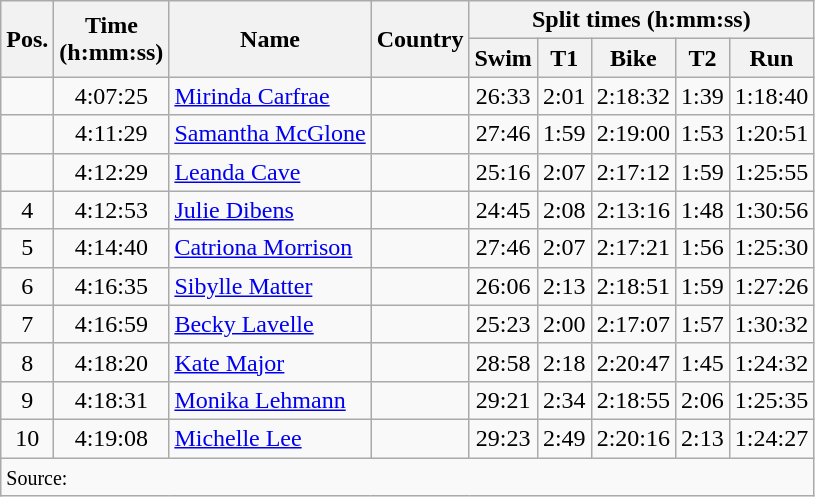<table class="wikitable" style="text-align:center">
<tr>
<th rowspan="2">Pos.</th>
<th rowspan="2">Time<br>(h:mm:ss)</th>
<th rowspan="2">Name</th>
<th rowspan="2">Country</th>
<th colspan="5">Split times (h:mm:ss)</th>
</tr>
<tr>
<th>Swim</th>
<th>T1</th>
<th>Bike</th>
<th>T2</th>
<th>Run</th>
</tr>
<tr>
<td></td>
<td>4:07:25</td>
<td align="left"><a href='#'>Mirinda Carfrae</a></td>
<td align="left"></td>
<td>26:33</td>
<td>2:01</td>
<td>2:18:32</td>
<td>1:39</td>
<td>1:18:40</td>
</tr>
<tr>
<td></td>
<td>4:11:29</td>
<td align="left"><a href='#'>Samantha McGlone</a></td>
<td align="left"></td>
<td>27:46</td>
<td>1:59</td>
<td>2:19:00</td>
<td>1:53</td>
<td>1:20:51</td>
</tr>
<tr>
<td></td>
<td>4:12:29</td>
<td align="left"><a href='#'>Leanda Cave</a></td>
<td align="left"></td>
<td>25:16</td>
<td>2:07</td>
<td>2:17:12</td>
<td>1:59</td>
<td>1:25:55</td>
</tr>
<tr>
<td>4</td>
<td>4:12:53</td>
<td align="left"><a href='#'>Julie Dibens</a></td>
<td align="left"></td>
<td>24:45</td>
<td>2:08</td>
<td>2:13:16</td>
<td>1:48</td>
<td>1:30:56</td>
</tr>
<tr>
<td>5</td>
<td>4:14:40</td>
<td align="left"><a href='#'>Catriona Morrison</a></td>
<td align="left"></td>
<td>27:46</td>
<td>2:07</td>
<td>2:17:21</td>
<td>1:56</td>
<td>1:25:30</td>
</tr>
<tr>
<td>6</td>
<td>4:16:35</td>
<td align="left"><a href='#'>Sibylle Matter</a></td>
<td align="left"></td>
<td>26:06</td>
<td>2:13</td>
<td>2:18:51</td>
<td>1:59</td>
<td>1:27:26</td>
</tr>
<tr>
<td>7</td>
<td>4:16:59</td>
<td align="left"><a href='#'>Becky Lavelle</a></td>
<td align="left"></td>
<td>25:23</td>
<td>2:00</td>
<td>2:17:07</td>
<td>1:57</td>
<td>1:30:32</td>
</tr>
<tr>
<td>8</td>
<td>4:18:20</td>
<td align="left"><a href='#'>Kate Major</a></td>
<td align="left"></td>
<td>28:58</td>
<td>2:18</td>
<td>2:20:47</td>
<td>1:45</td>
<td>1:24:32</td>
</tr>
<tr>
<td>9</td>
<td>4:18:31</td>
<td align="left"><a href='#'>Monika Lehmann</a></td>
<td align="left"></td>
<td>29:21</td>
<td>2:34</td>
<td>2:18:55</td>
<td>2:06</td>
<td>1:25:35</td>
</tr>
<tr>
<td>10</td>
<td>4:19:08</td>
<td align="left"><a href='#'>Michelle Lee</a></td>
<td align="left"></td>
<td>29:23</td>
<td>2:49</td>
<td>2:20:16</td>
<td>2:13</td>
<td>1:24:27</td>
</tr>
<tr>
<td colspan="9" align="left"><small>Source:</small></td>
</tr>
</table>
